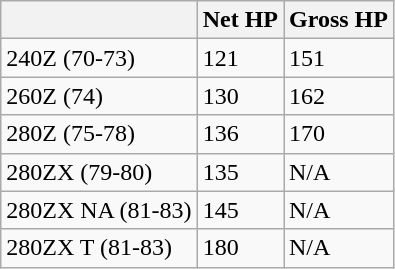<table class="wikitable">
<tr>
<th></th>
<th>Net HP</th>
<th>Gross HP</th>
</tr>
<tr>
<td>240Z (70-73)</td>
<td>121</td>
<td>151</td>
</tr>
<tr>
<td>260Z (74)</td>
<td>130</td>
<td>162</td>
</tr>
<tr>
<td>280Z (75-78)</td>
<td>136</td>
<td>170</td>
</tr>
<tr>
<td>280ZX (79-80)</td>
<td>135</td>
<td>N/A</td>
</tr>
<tr>
<td>280ZX NA (81-83)</td>
<td>145</td>
<td>N/A</td>
</tr>
<tr>
<td>280ZX T (81-83)</td>
<td>180</td>
<td>N/A</td>
</tr>
</table>
